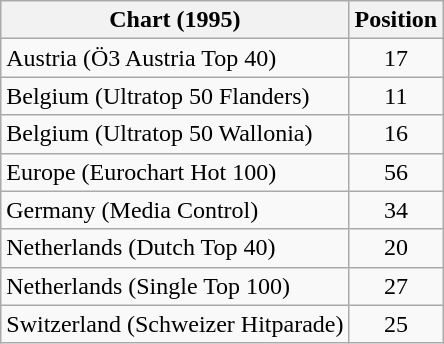<table class="wikitable sortable">
<tr>
<th>Chart (1995)</th>
<th>Position</th>
</tr>
<tr>
<td>Austria (Ö3 Austria Top 40)</td>
<td align="center">17</td>
</tr>
<tr>
<td>Belgium (Ultratop 50 Flanders)</td>
<td align="center">11</td>
</tr>
<tr>
<td>Belgium (Ultratop 50 Wallonia)</td>
<td align="center">16</td>
</tr>
<tr>
<td>Europe (Eurochart Hot 100)</td>
<td align="center">56</td>
</tr>
<tr>
<td>Germany (Media Control)</td>
<td align="center">34</td>
</tr>
<tr>
<td>Netherlands (Dutch Top 40)</td>
<td align="center">20</td>
</tr>
<tr>
<td>Netherlands (Single Top 100)</td>
<td align="center">27</td>
</tr>
<tr>
<td>Switzerland (Schweizer Hitparade)</td>
<td align="center">25</td>
</tr>
</table>
